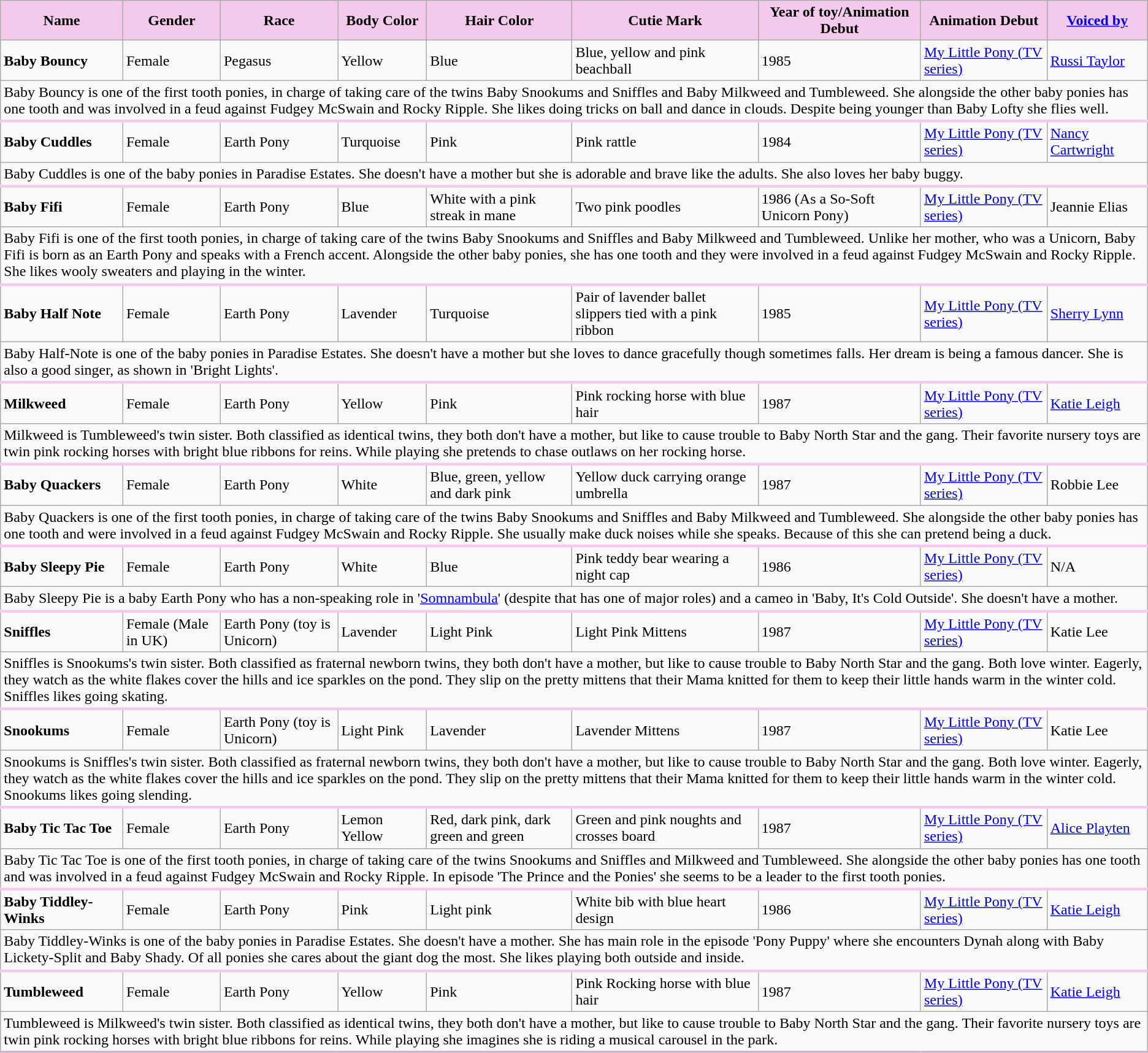<table class="wikitable" style=cellpadding="10" cellspacing="0" border="1" "background: #00A7FF;">
<tr>
<th style="background:#F3C9EC;">Name</th>
<th style="background:#F3C9EC;">Gender</th>
<th style="background:#F3C9EC;">Race</th>
<th style="background:#F3C9EC;">Body Color</th>
<th style="background:#F3C9EC;">Hair Color</th>
<th style="background:#F3C9EC;">Cutie Mark</th>
<th style="background:#F3C9EC;">Year of toy/Animation Debut</th>
<th style="background:#F3C9EC;">Animation Debut</th>
<th style="background:#F3C9EC;"><a href='#'>Voiced by</a></th>
</tr>
<tr>
<td><strong>Baby Bouncy</strong></td>
<td>Female</td>
<td>Pegasus</td>
<td>Yellow</td>
<td>Blue</td>
<td>Blue, yellow and pink beachball</td>
<td>1985</td>
<td><a href='#'>My Little Pony (TV series)</a></td>
<td><a href='#'>Russi Taylor</a></td>
</tr>
<tr>
<td style="border-bottom: 3px solid #F3C9EC;" colspan="14">Baby Bouncy is one of the first tooth ponies, in charge of taking care of the twins Baby Snookums and Sniffles and Baby Milkweed and Tumbleweed. She alongside the other baby ponies has one tooth and was involved in a feud against Fudgey McSwain and Rocky Ripple. She likes doing tricks on ball and dance in clouds. Despite being younger than Baby Lofty she flies well.</td>
</tr>
<tr>
<td><strong>Baby Cuddles</strong></td>
<td>Female</td>
<td>Earth Pony</td>
<td>Turquoise</td>
<td>Pink</td>
<td>Pink rattle</td>
<td>1984</td>
<td><a href='#'>My Little Pony (TV series)</a></td>
<td><a href='#'>Nancy Cartwright</a></td>
</tr>
<tr>
<td style="border-bottom: 3px solid #F3C9EC;" colspan="14">Baby Cuddles is one of the baby ponies in Paradise Estates. She doesn't have a mother but she is adorable and brave like the adults. She also loves her baby buggy.</td>
</tr>
<tr>
<td><strong>Baby Fifi</strong></td>
<td>Female</td>
<td>Earth Pony</td>
<td>Blue</td>
<td>White with a pink streak in mane</td>
<td>Two pink poodles</td>
<td>1986 (As a So-Soft Unicorn Pony)</td>
<td><a href='#'>My Little Pony (TV series)</a></td>
<td>Jeannie Elias</td>
</tr>
<tr>
<td style="border-bottom: 3px solid #F3C9EC;" colspan="14">Baby Fifi is one of the first tooth ponies, in charge of taking care of the twins Baby Snookums and Sniffles and Baby Milkweed and Tumbleweed. Unlike her mother, who was a Unicorn, Baby Fifi is born as an Earth Pony and speaks with a French accent. Alongside the other baby ponies, she has one tooth and they were involved in a feud against Fudgey McSwain and Rocky Ripple. She likes wooly sweaters and playing in the winter.</td>
</tr>
<tr>
<td><strong>Baby Half Note</strong></td>
<td>Female</td>
<td>Earth Pony</td>
<td>Lavender</td>
<td>Turquoise</td>
<td>Pair of lavender ballet slippers tied with a pink ribbon</td>
<td>1985</td>
<td><a href='#'>My Little Pony (TV series)</a></td>
<td><a href='#'>Sherry Lynn</a></td>
</tr>
<tr>
<td style="border-bottom: 3px solid #F3C9EC;" colspan="14">Baby Half-Note is one of the baby ponies in Paradise Estates. She doesn't have a mother but she loves to dance gracefully though sometimes falls. Her dream is being a famous dancer. She is also a good singer, as shown in 'Bright Lights'.</td>
</tr>
<tr>
<td><strong>Milkweed</strong></td>
<td>Female</td>
<td>Earth Pony</td>
<td>Yellow</td>
<td>Pink</td>
<td>Pink rocking horse with blue hair</td>
<td>1987</td>
<td><a href='#'>My Little Pony (TV series)</a></td>
<td><a href='#'>Katie Leigh</a></td>
</tr>
<tr>
<td style="border-bottom: 3px solid #F3C9EC;" colspan="14">Milkweed is Tumbleweed's twin sister. Both classified as identical twins, they both don't have a mother, but like to cause trouble to Baby North Star and the gang. Their favorite nursery toys are twin pink rocking horses with bright blue ribbons for reins. While playing she pretends to chase outlaws on her rocking horse.</td>
</tr>
<tr>
<td><strong>Baby Quackers</strong></td>
<td>Female</td>
<td>Earth Pony</td>
<td>White</td>
<td>Blue, green, yellow and dark pink</td>
<td>Yellow duck carrying orange umbrella</td>
<td>1987</td>
<td><a href='#'>My Little Pony (TV series)</a></td>
<td>Robbie Lee</td>
</tr>
<tr>
<td style="border-bottom: 3px solid #F3C9EC;" colspan="14">Baby Quackers is one of the first tooth ponies, in charge of taking care of the twins Baby Snookums and Sniffles and Baby Milkweed and Tumbleweed. She alongside the other baby ponies has one tooth and were involved in a feud against Fudgey McSwain and Rocky Ripple. She usually make duck noises while she speaks. Because of this she can pretend being a duck.</td>
</tr>
<tr>
<td><strong>Baby Sleepy Pie</strong></td>
<td>Female</td>
<td>Earth Pony</td>
<td>White</td>
<td>Blue</td>
<td>Pink teddy bear wearing a night cap</td>
<td>1986</td>
<td><a href='#'>My Little Pony (TV series)</a></td>
<td>N/A</td>
</tr>
<tr>
<td style="border-bottom: 3px solid #F3C9EC;" colspan="14">Baby Sleepy Pie is a baby Earth Pony who has a non-speaking role in '<a href='#'>Somnambula</a>' (despite that has one of major roles) and a cameo in 'Baby, It's Cold Outside'. She doesn't have a mother.</td>
</tr>
<tr>
<td><strong>Sniffles</strong></td>
<td>Female (Male in UK)</td>
<td>Earth Pony (toy is Unicorn)</td>
<td>Lavender</td>
<td>Light Pink</td>
<td>Light Pink Mittens</td>
<td>1987</td>
<td><a href='#'>My Little Pony (TV series)</a></td>
<td>Katie Lee</td>
</tr>
<tr>
<td style="border-bottom: 3px solid #F3C9EC;" colspan="14">Sniffles is Snookums's twin sister. Both classified as fraternal newborn twins, they both don't have a mother, but like to cause trouble to Baby North Star and the gang. Both love winter. Eagerly, they watch as the white flakes cover the hills and ice sparkles on the pond. They slip on the pretty mittens that their Mama knitted for them to keep their little hands warm in the winter cold. Sniffles likes going skating.</td>
</tr>
<tr>
<td><strong>Snookums</strong></td>
<td>Female</td>
<td>Earth Pony (toy is Unicorn)</td>
<td>Light Pink</td>
<td>Lavender</td>
<td>Lavender Mittens</td>
<td>1987</td>
<td><a href='#'>My Little Pony (TV series)</a></td>
<td>Katie Lee</td>
</tr>
<tr>
<td style="border-bottom: 3px solid #F3C9EC;" colspan="14">Snookums is Sniffles's twin sister. Both classified as fraternal newborn twins, they both don't have a mother, but like to cause trouble to Baby North Star and the gang. Both love winter. Eagerly, they watch as the white flakes cover the hills and ice sparkles on the pond. They slip on the pretty mittens that their Mama knitted for them to keep their little hands warm in the winter cold. Snookums likes going slending.</td>
</tr>
<tr>
<td><strong>Baby Tic Tac Toe</strong></td>
<td>Female</td>
<td>Earth Pony</td>
<td>Lemon Yellow</td>
<td>Red, dark pink, dark green and green</td>
<td>Green and pink noughts and crosses board</td>
<td>1987</td>
<td><a href='#'>My Little Pony (TV series)</a></td>
<td><a href='#'>Alice Playten</a></td>
</tr>
<tr>
<td style="border-bottom: 3px solid #F3C9EC;" colspan="14">Baby Tic Tac Toe is one of the first tooth ponies, in charge of taking care of the twins Snookums and Sniffles and Milkweed and Tumbleweed. She alongside the other baby ponies has one tooth and was involved in a feud against Fudgey McSwain and Rocky Ripple. In episode 'The Prince and the Ponies' she seems to be a leader to the first tooth ponies.</td>
</tr>
<tr>
<td><strong>Baby Tiddley-Winks</strong></td>
<td>Female</td>
<td>Earth Pony</td>
<td>Pink</td>
<td>Light pink</td>
<td>White bib with blue heart design</td>
<td>1986</td>
<td><a href='#'>My Little Pony (TV series)</a></td>
<td><a href='#'>Katie Leigh</a></td>
</tr>
<tr>
<td style="border-bottom: 3px solid #F3C9EC;" colspan="14">Baby Tiddley-Winks is one of the baby ponies in Paradise Estates. She doesn't have a mother. She has main role in the episode 'Pony Puppy' where she encounters Dynah along with Baby Lickety-Split and Baby Shady. Of all ponies she cares about the giant dog the most. She likes playing both outside and inside.</td>
</tr>
<tr>
<td><strong>Tumbleweed</strong></td>
<td>Female</td>
<td>Earth Pony</td>
<td>Yellow</td>
<td>Pink</td>
<td>Pink Rocking horse with blue hair</td>
<td>1987</td>
<td><a href='#'>My Little Pony (TV series)</a></td>
<td><a href='#'>Katie Leigh</a></td>
</tr>
<tr>
<td style="border-bottom: 3px solid #F3C9EC;" colspan="14">Tumbleweed is Milkweed's twin sister. Both classified as identical twins, they both don't have a mother, but like to cause trouble to Baby North Star and the gang. Their favorite nursery toys are twin pink rocking horses with bright blue ribbons for reins. While playing she imagines she is riding a musical carousel in the park.</td>
</tr>
<tr>
</tr>
</table>
